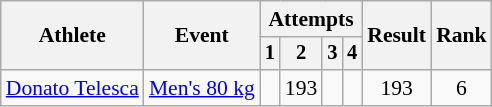<table class="wikitable" style="font-size:90%">
<tr>
<th rowspan="2">Athlete</th>
<th rowspan="2">Event</th>
<th colspan="4">Attempts</th>
<th rowspan="2">Result</th>
<th rowspan="2">Rank</th>
</tr>
<tr style="font-size:95%">
<th>1</th>
<th>2</th>
<th>3</th>
<th>4</th>
</tr>
<tr align=center>
<td align=left><a href='#'>Donato Telesca</a></td>
<td align=left><a href='#'>Men's 80 kg</a></td>
<td></td>
<td>193</td>
<td></td>
<td></td>
<td>193</td>
<td>6</td>
</tr>
</table>
